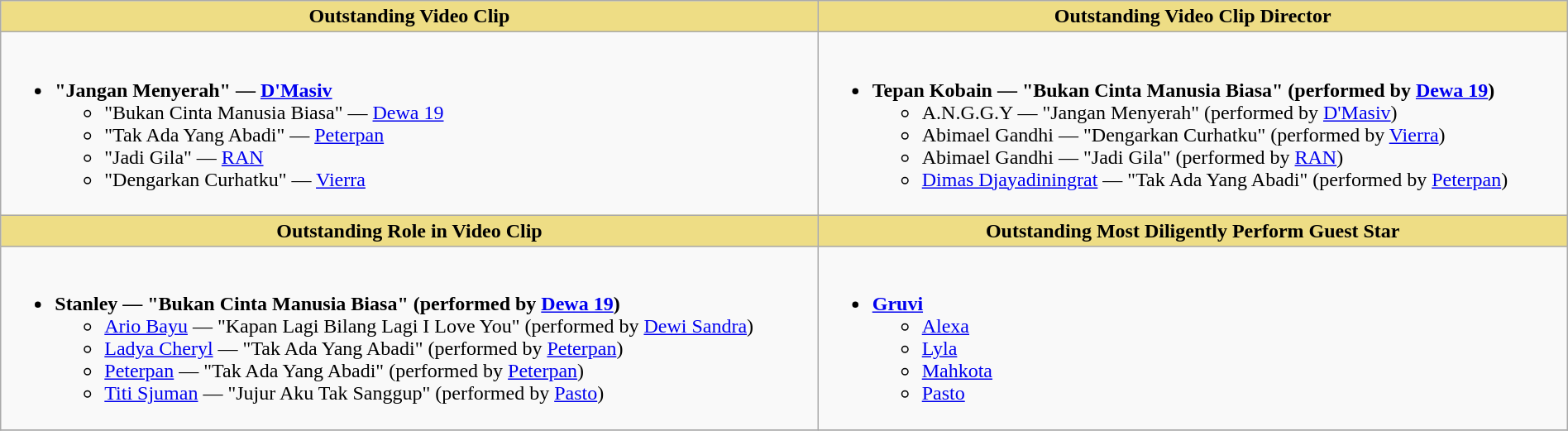<table class="wikitable" style="width:100%;">
<tr>
<th style="background:#EEDD85; width=50%">Outstanding Video Clip</th>
<th style="background:#EEDD85; width=50%">Outstanding Video Clip Director</th>
</tr>
<tr>
<td valign= "top"><br><ul><li><strong>"Jangan Menyerah" — <a href='#'>D'Masiv</a></strong><ul><li>"Bukan Cinta Manusia Biasa" — <a href='#'>Dewa 19</a></li><li>"Tak Ada Yang Abadi" — <a href='#'>Peterpan</a></li><li>"Jadi Gila" — <a href='#'>RAN</a></li><li>"Dengarkan Curhatku" — <a href='#'>Vierra</a></li></ul></li></ul></td>
<td valign= "top"><br><ul><li><strong>Tepan Kobain — "Bukan Cinta Manusia Biasa" (performed by <a href='#'>Dewa 19</a>)</strong><ul><li>A.N.G.G.Y — "Jangan Menyerah" (performed by <a href='#'>D'Masiv</a>)</li><li>Abimael Gandhi — "Dengarkan Curhatku" (performed by <a href='#'>Vierra</a>)</li><li>Abimael Gandhi — "Jadi Gila" (performed by <a href='#'>RAN</a>)</li><li><a href='#'>Dimas Djayadiningrat</a> — "Tak Ada Yang Abadi" (performed by <a href='#'>Peterpan</a>)</li></ul></li></ul></td>
</tr>
<tr>
<th style="background:#EEDD85; width=50%">Outstanding Role in Video Clip</th>
<th style="background:#EEDD85; width=50%">Outstanding Most Diligently Perform Guest Star</th>
</tr>
<tr>
<td valign= "top"><br><ul><li><strong>Stanley — "Bukan Cinta Manusia Biasa" (performed by <a href='#'>Dewa 19</a>)</strong><ul><li><a href='#'>Ario Bayu</a> — "Kapan Lagi Bilang Lagi I Love You" (performed by <a href='#'>Dewi Sandra</a>)</li><li><a href='#'>Ladya Cheryl</a> — "Tak Ada Yang Abadi" (performed by <a href='#'>Peterpan</a>)</li><li><a href='#'>Peterpan</a> — "Tak Ada Yang Abadi" (performed by <a href='#'>Peterpan</a>)</li><li><a href='#'>Titi Sjuman</a> — "Jujur Aku Tak Sanggup" (performed by <a href='#'>Pasto</a>)</li></ul></li></ul></td>
<td valign= "top"><br><ul><li><strong><a href='#'>Gruvi</a></strong><ul><li><a href='#'>Alexa</a></li><li><a href='#'>Lyla</a></li><li><a href='#'>Mahkota</a></li><li><a href='#'>Pasto</a></li></ul></li></ul></td>
</tr>
<tr>
</tr>
</table>
